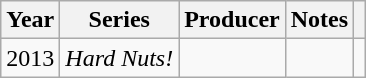<table class="wikitable">
<tr>
<th>Year</th>
<th>Series</th>
<th>Producer</th>
<th>Notes</th>
<th></th>
</tr>
<tr>
<td>2013</td>
<td><em>Hard Nuts!</em></td>
<td></td>
<td></td>
<td></td>
</tr>
</table>
